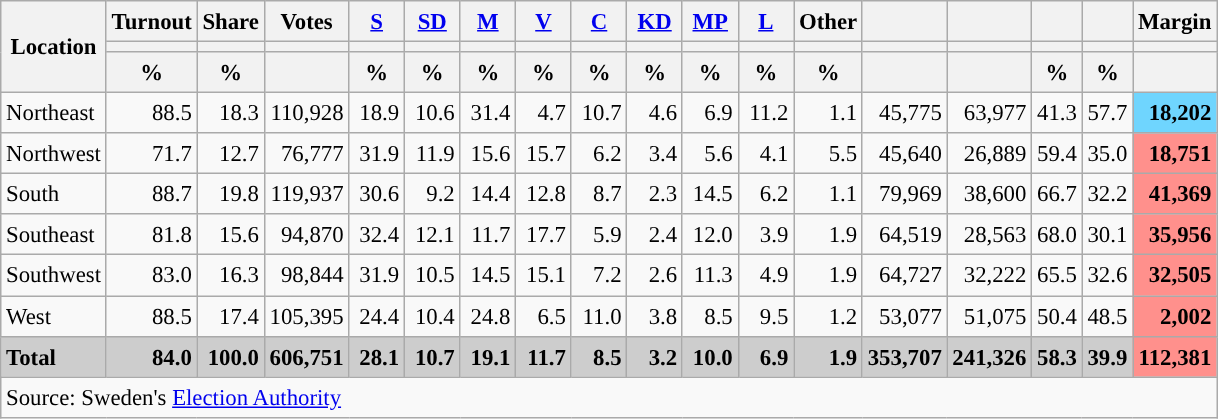<table class="wikitable sortable" style="text-align:right; font-size:95%; line-height:20px;">
<tr>
<th rowspan="3">Location</th>
<th>Turnout</th>
<th>Share</th>
<th>Votes</th>
<th width="30px" class="unsortable"><a href='#'>S</a></th>
<th width="30px" class="unsortable"><a href='#'>SD</a></th>
<th width="30px" class="unsortable"><a href='#'>M</a></th>
<th width="30px" class="unsortable"><a href='#'>V</a></th>
<th width="30px" class="unsortable"><a href='#'>C</a></th>
<th width="30px" class="unsortable"><a href='#'>KD</a></th>
<th width="30px" class="unsortable"><a href='#'>MP</a></th>
<th width="30px" class="unsortable"><a href='#'>L</a></th>
<th width="30px" class="unsortable">Other</th>
<th></th>
<th></th>
<th></th>
<th></th>
<th>Margin</th>
</tr>
<tr>
<th></th>
<th></th>
<th></th>
<th style="background:"></th>
<th style="background:"></th>
<th style="background:"></th>
<th style="background:"></th>
<th style="background:"></th>
<th style="background:"></th>
<th style="background:"></th>
<th style="background:"></th>
<th style="background:"></th>
<th style="background:"></th>
<th style="background:"></th>
<th style="background:"></th>
<th style="background:"></th>
<th></th>
</tr>
<tr>
<th data-sort-type="number">%</th>
<th data-sort-type="number">%</th>
<th></th>
<th data-sort-type="number">%</th>
<th data-sort-type="number">%</th>
<th data-sort-type="number">%</th>
<th data-sort-type="number">%</th>
<th data-sort-type="number">%</th>
<th data-sort-type="number">%</th>
<th data-sort-type="number">%</th>
<th data-sort-type="number">%</th>
<th data-sort-type="number">%</th>
<th data-sort-type="number"></th>
<th data-sort-type="number"></th>
<th data-sort-type="number">%</th>
<th data-sort-type="number">%</th>
<th data-sort-type="number"></th>
</tr>
<tr>
<td align="left">Northeast</td>
<td>88.5</td>
<td>18.3</td>
<td>110,928</td>
<td>18.9</td>
<td>10.6</td>
<td>31.4</td>
<td>4.7</td>
<td>10.7</td>
<td>4.6</td>
<td>6.9</td>
<td>11.2</td>
<td>1.1</td>
<td>45,775</td>
<td>63,977</td>
<td>41.3</td>
<td>57.7</td>
<td bgcolor=#6fd5fe><strong>18,202</strong></td>
</tr>
<tr>
<td align="left">Northwest</td>
<td>71.7</td>
<td>12.7</td>
<td>76,777</td>
<td>31.9</td>
<td>11.9</td>
<td>15.6</td>
<td>15.7</td>
<td>6.2</td>
<td>3.4</td>
<td>5.6</td>
<td>4.1</td>
<td>5.5</td>
<td>45,640</td>
<td>26,889</td>
<td>59.4</td>
<td>35.0</td>
<td bgcolor=#ff908c><strong>18,751</strong></td>
</tr>
<tr>
<td align="left">South</td>
<td>88.7</td>
<td>19.8</td>
<td>119,937</td>
<td>30.6</td>
<td>9.2</td>
<td>14.4</td>
<td>12.8</td>
<td>8.7</td>
<td>2.3</td>
<td>14.5</td>
<td>6.2</td>
<td>1.1</td>
<td>79,969</td>
<td>38,600</td>
<td>66.7</td>
<td>32.2</td>
<td bgcolor=#ff908c><strong>41,369</strong></td>
</tr>
<tr>
<td align="left">Southeast</td>
<td>81.8</td>
<td>15.6</td>
<td>94,870</td>
<td>32.4</td>
<td>12.1</td>
<td>11.7</td>
<td>17.7</td>
<td>5.9</td>
<td>2.4</td>
<td>12.0</td>
<td>3.9</td>
<td>1.9</td>
<td>64,519</td>
<td>28,563</td>
<td>68.0</td>
<td>30.1</td>
<td bgcolor=#ff908c><strong>35,956</strong></td>
</tr>
<tr>
<td align="left">Southwest</td>
<td>83.0</td>
<td>16.3</td>
<td>98,844</td>
<td>31.9</td>
<td>10.5</td>
<td>14.5</td>
<td>15.1</td>
<td>7.2</td>
<td>2.6</td>
<td>11.3</td>
<td>4.9</td>
<td>1.9</td>
<td>64,727</td>
<td>32,222</td>
<td>65.5</td>
<td>32.6</td>
<td bgcolor=#ff908c><strong>32,505</strong></td>
</tr>
<tr>
<td align="left">West</td>
<td>88.5</td>
<td>17.4</td>
<td>105,395</td>
<td>24.4</td>
<td>10.4</td>
<td>24.8</td>
<td>6.5</td>
<td>11.0</td>
<td>3.8</td>
<td>8.5</td>
<td>9.5</td>
<td>1.2</td>
<td>53,077</td>
<td>51,075</td>
<td>50.4</td>
<td>48.5</td>
<td bgcolor=#ff908c><strong>2,002</strong></td>
</tr>
<tr style="background:#CDCDCD;">
<td align="left"><strong>Total</strong></td>
<td><strong>84.0</strong></td>
<td><strong>100.0</strong></td>
<td><strong>606,751</strong></td>
<td><strong>28.1</strong></td>
<td><strong>10.7</strong></td>
<td><strong>19.1</strong></td>
<td><strong>11.7</strong></td>
<td><strong>8.5</strong></td>
<td><strong>3.2</strong></td>
<td><strong>10.0</strong></td>
<td><strong>6.9</strong></td>
<td><strong>1.9</strong></td>
<td><strong>353,707</strong></td>
<td><strong>241,326</strong></td>
<td><strong>58.3</strong></td>
<td><strong>39.9</strong></td>
<td bgcolor=#ff908c><strong>112,381</strong></td>
</tr>
<tr>
<td colspan="18" align="left">Source: Sweden's <a href='#'>Election Authority</a></td>
</tr>
</table>
